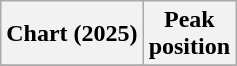<table class="wikitable plainrowheaders" style="text-align:center">
<tr>
<th scope="col">Chart (2025)</th>
<th scope="col">Peak<br>position</th>
</tr>
<tr>
</tr>
</table>
